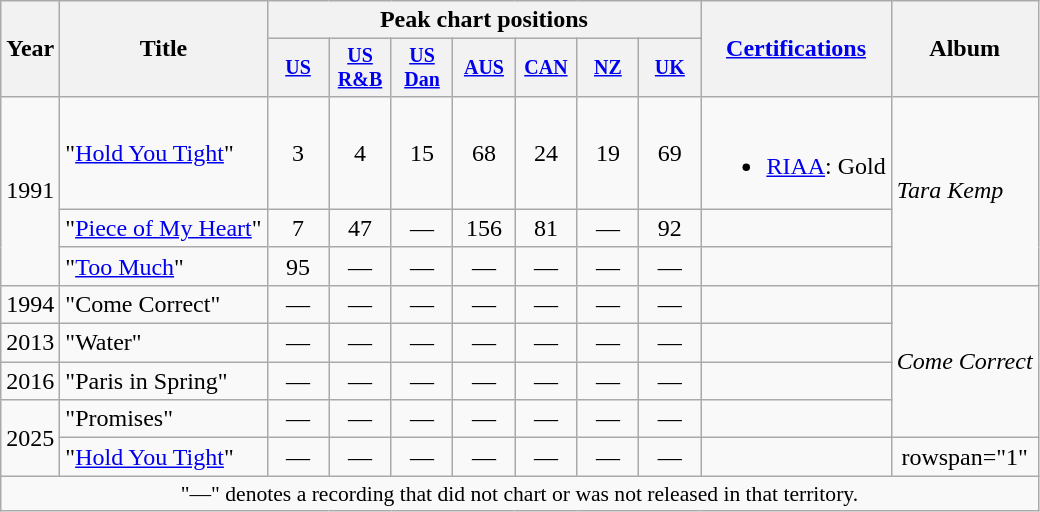<table class="wikitable" style="text-align:center;">
<tr>
<th rowspan="2">Year</th>
<th rowspan="2">Title</th>
<th colspan="7">Peak chart positions</th>
<th rowspan="2"><a href='#'>Certifications</a></th>
<th rowspan="2">Album</th>
</tr>
<tr style="font-size:smaller;">
<th width="35"><a href='#'>US</a><br></th>
<th width="35"><a href='#'>US<br>R&B</a><br></th>
<th width="35"><a href='#'>US<br>Dan</a><br></th>
<th width="35"><a href='#'>AUS</a><br></th>
<th width="35"><a href='#'>CAN</a><br></th>
<th width="35"><a href='#'>NZ</a><br></th>
<th width="35"><a href='#'>UK</a><br></th>
</tr>
<tr>
<td rowspan="3">1991</td>
<td align="left">"<a href='#'>Hold You Tight</a>"</td>
<td>3</td>
<td>4</td>
<td>15</td>
<td>68</td>
<td>24</td>
<td>19</td>
<td>69</td>
<td align="left"><br><ul><li><a href='#'>RIAA</a>: Gold</li></ul></td>
<td align="left" rowspan="3"><em>Tara Kemp</em></td>
</tr>
<tr>
<td align="left">"<a href='#'>Piece of My Heart</a>"</td>
<td>7</td>
<td>47</td>
<td>—</td>
<td>156</td>
<td>81</td>
<td>—</td>
<td>92</td>
<td align="left"></td>
</tr>
<tr>
<td align="left">"<a href='#'>Too Much</a>"</td>
<td>95</td>
<td>—</td>
<td>—</td>
<td>—</td>
<td>—</td>
<td>—</td>
<td>—</td>
<td align="left"></td>
</tr>
<tr>
<td>1994</td>
<td align="left">"Come Correct"</td>
<td>—</td>
<td>—</td>
<td>—</td>
<td>—</td>
<td>—</td>
<td>—</td>
<td>—</td>
<td align="left"></td>
<td rowspan="4"><em>Come Correct</em></td>
</tr>
<tr>
<td>2013</td>
<td align="left">"Water"</td>
<td>—</td>
<td>—</td>
<td>—</td>
<td>—</td>
<td>—</td>
<td>—</td>
<td>—</td>
<td align="left"></td>
</tr>
<tr>
<td>2016</td>
<td align="left">"Paris in Spring" </td>
<td>—</td>
<td>—</td>
<td>—</td>
<td>—</td>
<td>—</td>
<td>—</td>
<td>—</td>
<td align="left"></td>
</tr>
<tr>
<td rowspan="2">2025</td>
<td align="left">"Promises"</td>
<td>—</td>
<td>—</td>
<td>—</td>
<td>—</td>
<td>—</td>
<td>—</td>
<td>—</td>
<td align="left"></td>
</tr>
<tr>
<td align="left">"<a href='#'>Hold You Tight</a>"<br></td>
<td>—</td>
<td>—</td>
<td>—</td>
<td>—</td>
<td>—</td>
<td>—</td>
<td>—</td>
<td align="left"></td>
<td>rowspan="1" </td>
</tr>
<tr>
<td colspan="15" style="font-size:90%">"—" denotes a recording that did not chart or was not released in that territory.</td>
</tr>
</table>
